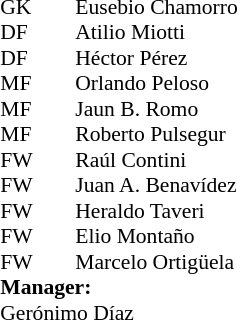<table style="font-size:90%; margin:0.2em auto;" cellspacing="0" cellpadding="0">
<tr>
<th width="25"></th>
<th width="25"></th>
</tr>
<tr>
<td>GK</td>
<td></td>
<td> Eusebio Chamorro</td>
</tr>
<tr>
<td>DF</td>
<td></td>
<td> Atilio Miotti</td>
</tr>
<tr>
<td>DF</td>
<td></td>
<td> Héctor Pérez</td>
</tr>
<tr>
<td>MF</td>
<td></td>
<td> Orlando Peloso</td>
</tr>
<tr>
<td>MF</td>
<td></td>
<td> Jaun B. Romo</td>
</tr>
<tr>
<td>MF</td>
<td></td>
<td> Roberto Pulsegur</td>
</tr>
<tr>
<td>FW</td>
<td></td>
<td> Raúl Contini</td>
</tr>
<tr>
<td>FW</td>
<td></td>
<td> Juan A. Benavídez</td>
</tr>
<tr>
<td>FW</td>
<td></td>
<td> Heraldo Taveri</td>
</tr>
<tr>
<td>FW</td>
<td></td>
<td> Elio Montaño</td>
</tr>
<tr>
<td>FW</td>
<td></td>
<td> Marcelo Ortigüela</td>
</tr>
<tr>
<td colspan=4><strong>Manager:</strong></td>
</tr>
<tr>
<td colspan="4"> Gerónimo Díaz</td>
</tr>
</table>
